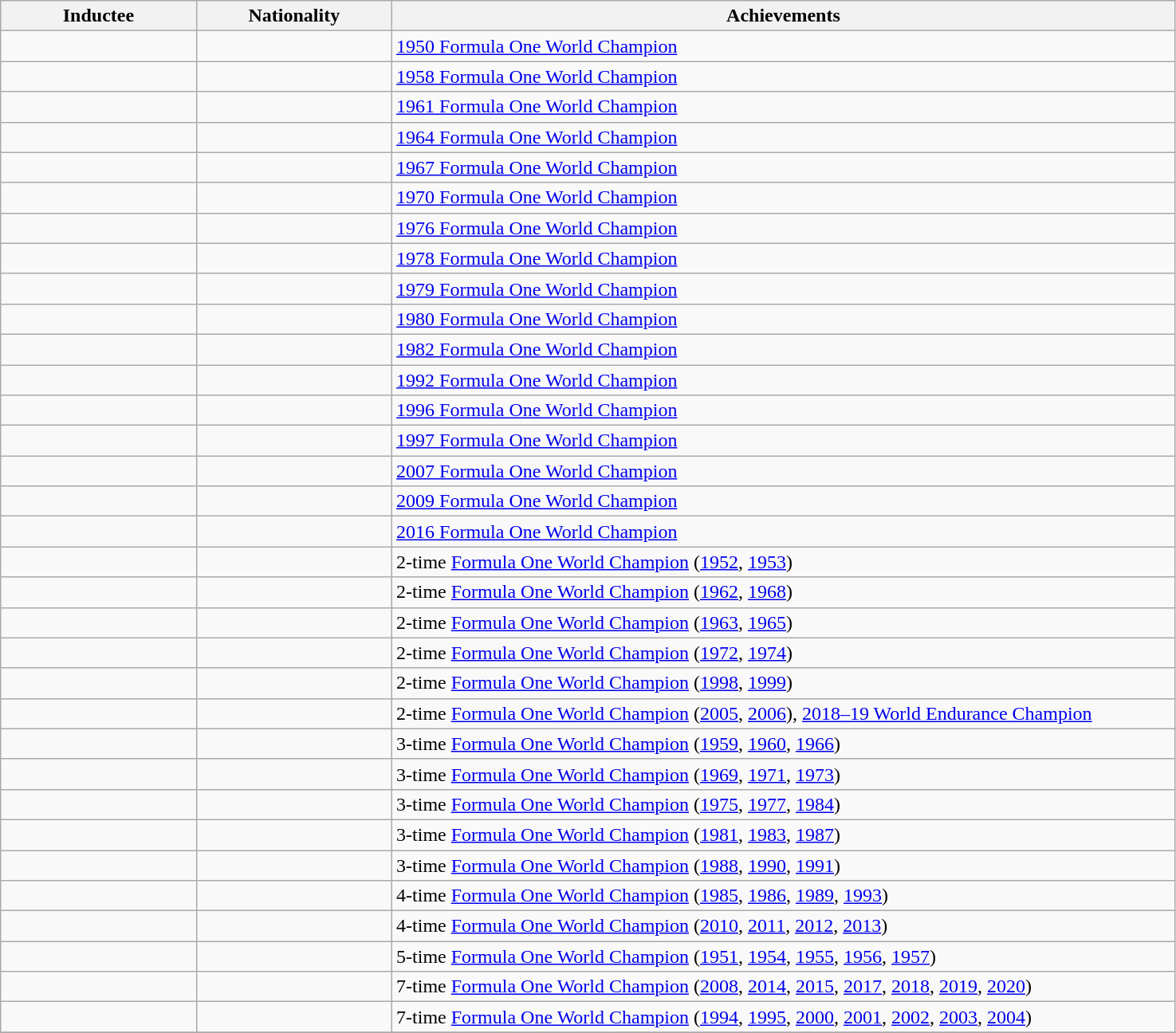<table class="wikitable sortable" style="text-align:left">
<tr>
<th width=15%>Inductee</th>
<th width=15%>Nationality</th>
<th width=60%>Achievements</th>
</tr>
<tr>
<td></td>
<td></td>
<td><a href='#'>1950 Formula One World Champion</a></td>
</tr>
<tr>
<td></td>
<td></td>
<td><a href='#'>1958 Formula One World Champion</a></td>
</tr>
<tr>
<td></td>
<td></td>
<td><a href='#'>1961 Formula One World Champion</a></td>
</tr>
<tr>
<td></td>
<td></td>
<td><a href='#'>1964 Formula One World Champion</a></td>
</tr>
<tr>
<td></td>
<td></td>
<td><a href='#'>1967 Formula One World Champion</a></td>
</tr>
<tr>
<td></td>
<td></td>
<td><a href='#'>1970 Formula One World Champion</a></td>
</tr>
<tr>
<td></td>
<td></td>
<td><a href='#'>1976 Formula One World Champion</a></td>
</tr>
<tr>
<td></td>
<td></td>
<td><a href='#'>1978 Formula One World Champion</a></td>
</tr>
<tr>
<td></td>
<td></td>
<td><a href='#'>1979 Formula One World Champion</a></td>
</tr>
<tr>
<td></td>
<td></td>
<td><a href='#'>1980 Formula One World Champion</a></td>
</tr>
<tr>
<td></td>
<td></td>
<td><a href='#'>1982 Formula One World Champion</a></td>
</tr>
<tr>
<td></td>
<td></td>
<td><a href='#'>1992 Formula One World Champion</a></td>
</tr>
<tr>
<td></td>
<td></td>
<td><a href='#'>1996 Formula One World Champion</a></td>
</tr>
<tr>
<td></td>
<td></td>
<td><a href='#'>1997 Formula One World Champion</a></td>
</tr>
<tr>
<td></td>
<td></td>
<td><a href='#'>2007 Formula One World Champion</a></td>
</tr>
<tr>
<td></td>
<td></td>
<td><a href='#'>2009 Formula One World Champion</a></td>
</tr>
<tr>
<td></td>
<td></td>
<td><a href='#'>2016 Formula One World Champion</a></td>
</tr>
<tr>
<td></td>
<td></td>
<td>2-time <a href='#'>Formula One World Champion</a> (<a href='#'>1952</a>, <a href='#'>1953</a>)</td>
</tr>
<tr>
<td></td>
<td></td>
<td>2-time <a href='#'>Formula One World Champion</a> (<a href='#'>1962</a>, <a href='#'>1968</a>)</td>
</tr>
<tr>
<td></td>
<td></td>
<td>2-time <a href='#'>Formula One World Champion</a> (<a href='#'>1963</a>, <a href='#'>1965</a>)</td>
</tr>
<tr>
<td></td>
<td></td>
<td>2-time <a href='#'>Formula One World Champion</a> (<a href='#'>1972</a>, <a href='#'>1974</a>)</td>
</tr>
<tr>
<td></td>
<td></td>
<td>2-time <a href='#'>Formula One World Champion</a> (<a href='#'>1998</a>, <a href='#'>1999</a>)</td>
</tr>
<tr>
<td></td>
<td></td>
<td>2-time <a href='#'>Formula One World Champion</a> (<a href='#'>2005</a>, <a href='#'>2006</a>), <a href='#'>2018–19 World Endurance Champion</a></td>
</tr>
<tr>
<td></td>
<td></td>
<td>3-time <a href='#'>Formula One World Champion</a> (<a href='#'>1959</a>, <a href='#'>1960</a>, <a href='#'>1966</a>)</td>
</tr>
<tr>
<td></td>
<td></td>
<td>3-time <a href='#'>Formula One World Champion</a> (<a href='#'>1969</a>, <a href='#'>1971</a>, <a href='#'>1973</a>)</td>
</tr>
<tr>
<td></td>
<td></td>
<td>3-time <a href='#'>Formula One World Champion</a> (<a href='#'>1975</a>, <a href='#'>1977</a>, <a href='#'>1984</a>)</td>
</tr>
<tr>
<td></td>
<td></td>
<td>3-time <a href='#'>Formula One World Champion</a> (<a href='#'>1981</a>, <a href='#'>1983</a>, <a href='#'>1987</a>)</td>
</tr>
<tr>
<td></td>
<td></td>
<td>3-time <a href='#'>Formula One World Champion</a> (<a href='#'>1988</a>, <a href='#'>1990</a>, <a href='#'>1991</a>)</td>
</tr>
<tr>
<td></td>
<td></td>
<td>4-time <a href='#'>Formula One World Champion</a> (<a href='#'>1985</a>, <a href='#'>1986</a>, <a href='#'>1989</a>, <a href='#'>1993</a>)</td>
</tr>
<tr>
<td></td>
<td></td>
<td>4-time <a href='#'>Formula One World Champion</a> (<a href='#'>2010</a>, <a href='#'>2011</a>, <a href='#'>2012</a>, <a href='#'>2013</a>)</td>
</tr>
<tr>
<td></td>
<td></td>
<td>5-time <a href='#'>Formula One World Champion</a> (<a href='#'>1951</a>, <a href='#'>1954</a>, <a href='#'>1955</a>, <a href='#'>1956</a>, <a href='#'>1957</a>)</td>
</tr>
<tr>
<td></td>
<td></td>
<td>7-time <a href='#'>Formula One World Champion</a> (<a href='#'>2008</a>, <a href='#'>2014</a>, <a href='#'>2015</a>, <a href='#'>2017</a>, <a href='#'>2018</a>, <a href='#'>2019</a>, <a href='#'>2020</a>)</td>
</tr>
<tr>
<td></td>
<td></td>
<td>7-time <a href='#'>Formula One World Champion</a> (<a href='#'>1994</a>, <a href='#'>1995</a>, <a href='#'>2000</a>, <a href='#'>2001</a>, <a href='#'>2002</a>, <a href='#'>2003</a>, <a href='#'>2004</a>)</td>
</tr>
<tr>
</tr>
</table>
